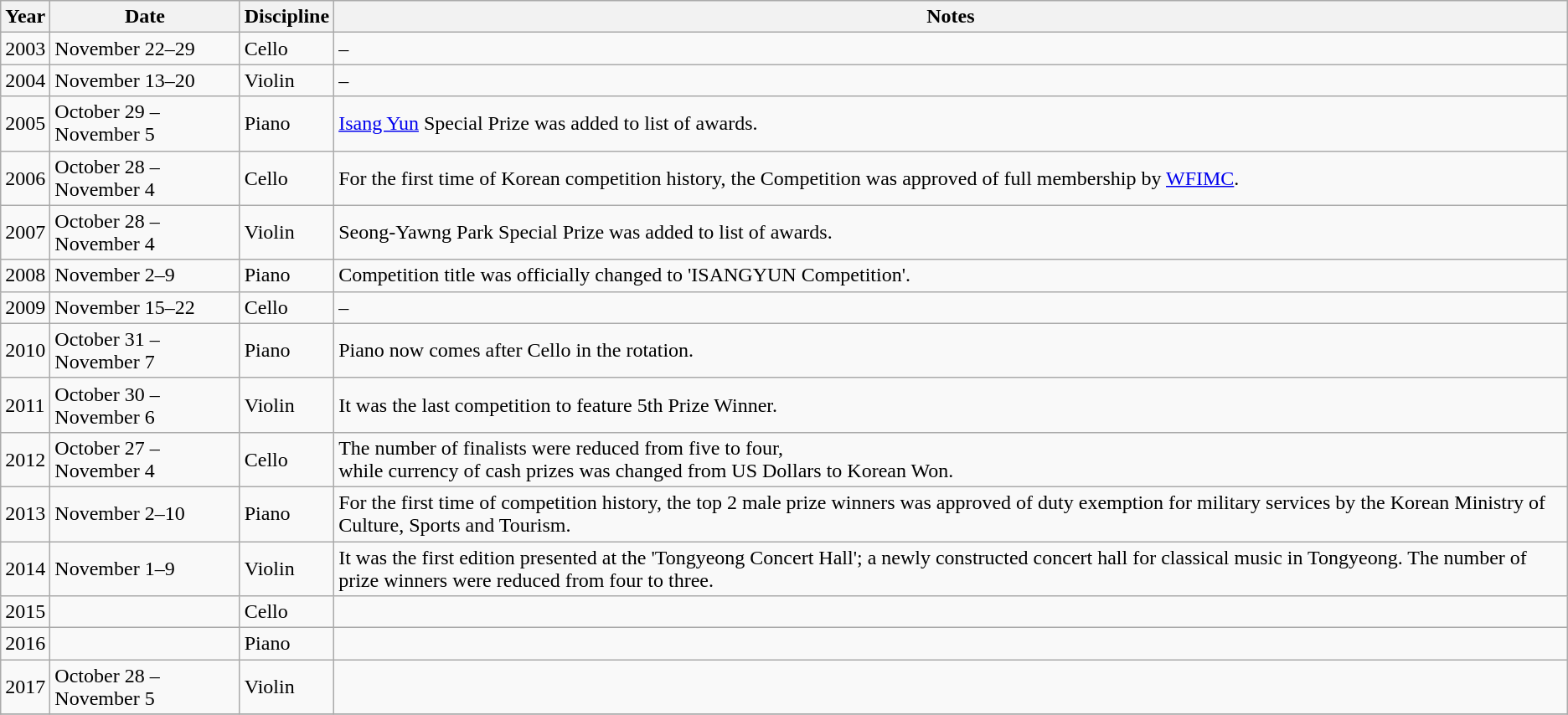<table class="wikitable">
<tr>
<th>Year</th>
<th>Date</th>
<th>Discipline</th>
<th>Notes</th>
</tr>
<tr>
<td>2003</td>
<td>November 22–29</td>
<td>Cello</td>
<td>–</td>
</tr>
<tr>
<td>2004</td>
<td>November 13–20</td>
<td>Violin</td>
<td>–</td>
</tr>
<tr>
<td>2005</td>
<td>October 29 – November 5</td>
<td>Piano</td>
<td><a href='#'>Isang Yun</a> Special Prize was added to list of awards.</td>
</tr>
<tr>
<td>2006</td>
<td>October 28 – November 4</td>
<td>Cello</td>
<td>For the first time of Korean competition history, the Competition was approved of full membership by <a href='#'>WFIMC</a>.</td>
</tr>
<tr>
<td>2007</td>
<td>October 28 – November 4</td>
<td>Violin</td>
<td>Seong-Yawng Park Special Prize was added to list of awards.</td>
</tr>
<tr>
<td>2008</td>
<td>November 2–9</td>
<td>Piano</td>
<td>Competition title was officially changed to 'ISANGYUN Competition'.</td>
</tr>
<tr>
<td>2009</td>
<td>November 15–22</td>
<td>Cello</td>
<td>–</td>
</tr>
<tr>
<td>2010</td>
<td>October 31 – November 7</td>
<td>Piano</td>
<td>Piano now comes after Cello in the rotation.</td>
</tr>
<tr>
<td>2011</td>
<td>October 30 – November 6</td>
<td>Violin</td>
<td>It was the last competition to feature 5th Prize Winner.</td>
</tr>
<tr>
<td>2012</td>
<td>October 27 – November 4</td>
<td>Cello</td>
<td>The number of finalists were reduced from five to four,<br>while currency of cash prizes was changed from US Dollars to Korean Won.</td>
</tr>
<tr>
<td>2013</td>
<td>November 2–10</td>
<td>Piano</td>
<td>For the first time of competition history, the top 2 male prize winners was approved of duty exemption for military services by the Korean Ministry of Culture, Sports and Tourism.</td>
</tr>
<tr>
<td>2014</td>
<td>November 1–9</td>
<td>Violin</td>
<td>It was the first edition presented at the 'Tongyeong Concert Hall'; a newly constructed concert hall for classical music in Tongyeong. The number of prize winners were reduced from four to three.</td>
</tr>
<tr>
<td>2015</td>
<td></td>
<td>Cello</td>
<td></td>
</tr>
<tr>
<td>2016</td>
<td></td>
<td>Piano</td>
<td></td>
</tr>
<tr>
<td>2017</td>
<td>October 28 – November 5</td>
<td>Violin</td>
<td></td>
</tr>
<tr>
</tr>
</table>
